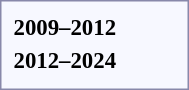<table style="border:1px solid #8888aa; background-color:#f7f8ff; padding:5px; font-size:95%; margin: 0px 12px 12px 0px; text-align:center;">
<tr>
<td rowspan=2><strong>2009–2012</strong></td>
<td colspan=4 rowspan=2></td>
<td colspan=2></td>
<td colspan=2></td>
<td colspan=2></td>
<td colspan=2></td>
<td colspan=2></td>
<td colspan=2></td>
<td colspan=2></td>
<td colspan=3></td>
<td colspan=3></td>
</tr>
<tr>
<td colspan=2></td>
<td colspan=2></td>
<td colspan=2></td>
<td colspan=2></td>
<td colspan=2></td>
<td colspan=2></td>
<td colspan=2></td>
<td colspan=3></td>
<td colspan=3></td>
</tr>
<tr>
<td rowspan=2><strong>2012–2024</strong></td>
<td colspan=4 rowspan=2></td>
<td colspan=2></td>
<td colspan=2></td>
<td colspan=2></td>
<td colspan=2></td>
<td colspan=2></td>
<td colspan=2></td>
<td colspan=2></td>
<td colspan=3></td>
<td colspan=3></td>
</tr>
<tr>
<td colspan=2></td>
<td colspan=2></td>
<td colspan=2></td>
<td colspan=2></td>
<td colspan=2></td>
<td colspan=2></td>
<td colspan=2></td>
<td colspan=3></td>
<td colspan=3></td>
</tr>
<tr>
</tr>
</table>
